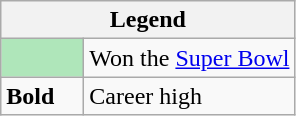<table class="wikitable mw-collapsible">
<tr>
<th colspan="2">Legend</th>
</tr>
<tr>
<td style="background:#afe6ba; width:3em;"></td>
<td>Won the <a href='#'>Super Bowl</a></td>
</tr>
<tr>
<td><strong>Bold</strong></td>
<td>Career high</td>
</tr>
</table>
